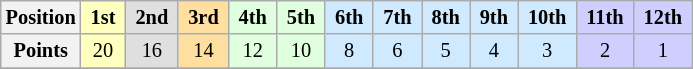<table class="wikitable" style="font-size:85%; text-align:center">
<tr>
<th>Position</th>
<td style="background:#FFFFBF;"> <strong>1st</strong> </td>
<td style="background:#DFDFDF;"> <strong>2nd</strong> </td>
<td style="background:#FFDF9F;"> <strong>3rd</strong> </td>
<td style="background:#DFFFDF;"> <strong>4th</strong> </td>
<td style="background:#DFFFDF;"> <strong>5th</strong> </td>
<td style="background:#CFEAFF;"> <strong>6th</strong> </td>
<td style="background:#CFEAFF;"> <strong>7th</strong> </td>
<td style="background:#CFEAFF;"> <strong>8th</strong> </td>
<td style="background:#CFEAFF;"> <strong>9th</strong> </td>
<td style="background:#CFEAFF;"> <strong>10th</strong> </td>
<td style="background:#CFCFFF;"> <strong>11th</strong> </td>
<td style="background:#CFCFFF;"> <strong>12th</strong> </td>
</tr>
<tr>
<th>Points</th>
<td style="background:#FFFFBF;">20</td>
<td style="background:#DFDFDF;">16</td>
<td style="background:#FFDF9F;">14</td>
<td style="background:#DFFFDF;">12</td>
<td style="background:#DFFFDF;">10</td>
<td style="background:#CFEAFF;">8</td>
<td style="background:#CFEAFF;">6</td>
<td style="background:#CFEAFF;">5</td>
<td style="background:#CFEAFF;">4</td>
<td style="background:#CFEAFF;">3</td>
<td style="background:#CFCFFF;">2</td>
<td style="background:#CFCFFF;">1</td>
</tr>
<tr>
</tr>
</table>
